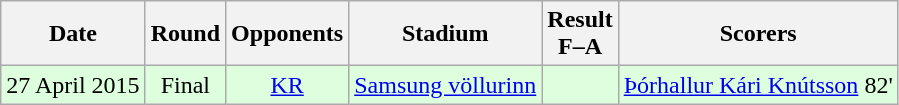<table class="wikitable" style="text-align:center">
<tr>
<th>Date</th>
<th>Round</th>
<th>Opponents</th>
<th>Stadium</th>
<th>Result<br>F–A</th>
<th>Scorers</th>
</tr>
<tr bgcolor="#ddffdd">
<td>27 April 2015</td>
<td>Final</td>
<td><a href='#'>KR</a></td>
<td><a href='#'>Samsung völlurinn</a></td>
<td></td>
<td><a href='#'>Þórhallur Kári Knútsson</a> 82'</td>
</tr>
</table>
